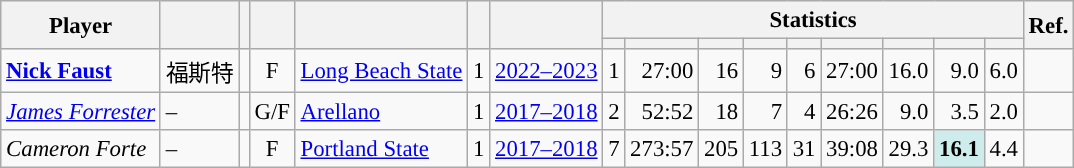<table class="wikitable sortable" style="font-size:95%; text-align:right;">
<tr>
<th rowspan="2">Player</th>
<th rowspan="2"></th>
<th rowspan="2"></th>
<th rowspan="2"></th>
<th rowspan="2"></th>
<th rowspan="2"></th>
<th rowspan="2"></th>
<th colspan="9">Statistics</th>
<th rowspan="2">Ref.</th>
</tr>
<tr>
<th></th>
<th></th>
<th></th>
<th></th>
<th></th>
<th></th>
<th></th>
<th></th>
<th></th>
</tr>
<tr>
<td align="left"><strong><a href='#'>Nick Faust</a></strong></td>
<td align="left">福斯特</td>
<td align="center"></td>
<td align="center">F</td>
<td align="left"><a href='#'>Long Beach State</a></td>
<td align="center">1</td>
<td align="center"><a href='#'>2022–2023</a></td>
<td>1</td>
<td>27:00</td>
<td>16</td>
<td>9</td>
<td>6</td>
<td>27:00</td>
<td>16.0</td>
<td>9.0</td>
<td>6.0</td>
<td align="center"></td>
</tr>
<tr>
<td align="left"><em><a href='#'>James Forrester</a></em></td>
<td align="left">–</td>
<td align="center"></td>
<td align="center">G/F</td>
<td align="left"><a href='#'>Arellano</a></td>
<td align="center">1</td>
<td align="center"><a href='#'>2017–2018</a></td>
<td>2</td>
<td>52:52</td>
<td>18</td>
<td>7</td>
<td>4</td>
<td>26:26</td>
<td>9.0</td>
<td>3.5</td>
<td>2.0</td>
<td align="center"></td>
</tr>
<tr>
<td align="left"><em>Cameron Forte</em></td>
<td align="left">–</td>
<td align="center"></td>
<td align="center">F</td>
<td align="left"><a href='#'>Portland State</a></td>
<td align="center">1</td>
<td align="center"><a href='#'>2017–2018</a></td>
<td>7</td>
<td>273:57</td>
<td>205</td>
<td>113</td>
<td>31</td>
<td>39:08</td>
<td>29.3</td>
<td bgcolor="#CFECEC"><strong>16.1</strong></td>
<td>4.4</td>
<td align="center"></td>
</tr>
</table>
